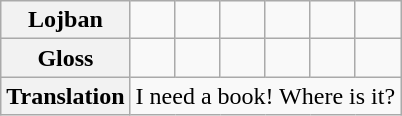<table class="wikitable">
<tr>
<th>Lojban</th>
<td></td>
<td></td>
<td></td>
<td></td>
<td></td>
<td></td>
</tr>
<tr>
<th>Gloss</th>
<td></td>
<td></td>
<td></td>
<td></td>
<td></td>
<td></td>
</tr>
<tr>
<th>Translation</th>
<td colspan="6">I need a book! Where is it?</td>
</tr>
</table>
